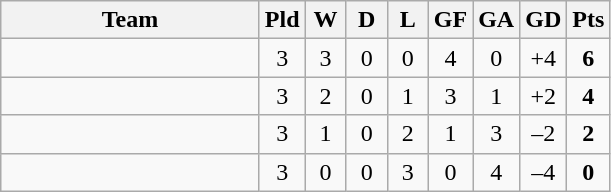<table class="wikitable" style="text-align: center;">
<tr>
<th width=165>Team</th>
<th width=20>Pld</th>
<th width=20>W</th>
<th width=20>D</th>
<th width=20>L</th>
<th width=20>GF</th>
<th width=20>GA</th>
<th width=20>GD</th>
<th width=20>Pts</th>
</tr>
<tr>
<td align=left><strong></strong></td>
<td>3</td>
<td>3</td>
<td>0</td>
<td>0</td>
<td>4</td>
<td>0</td>
<td>+4</td>
<td><strong>6</strong></td>
</tr>
<tr>
<td align=left></td>
<td>3</td>
<td>2</td>
<td>0</td>
<td>1</td>
<td>3</td>
<td>1</td>
<td>+2</td>
<td><strong>4</strong></td>
</tr>
<tr>
<td align=left></td>
<td>3</td>
<td>1</td>
<td>0</td>
<td>2</td>
<td>1</td>
<td>3</td>
<td>–2</td>
<td><strong>2</strong></td>
</tr>
<tr>
<td align=left></td>
<td>3</td>
<td>0</td>
<td>0</td>
<td>3</td>
<td>0</td>
<td>4</td>
<td>–4</td>
<td><strong>0</strong></td>
</tr>
</table>
